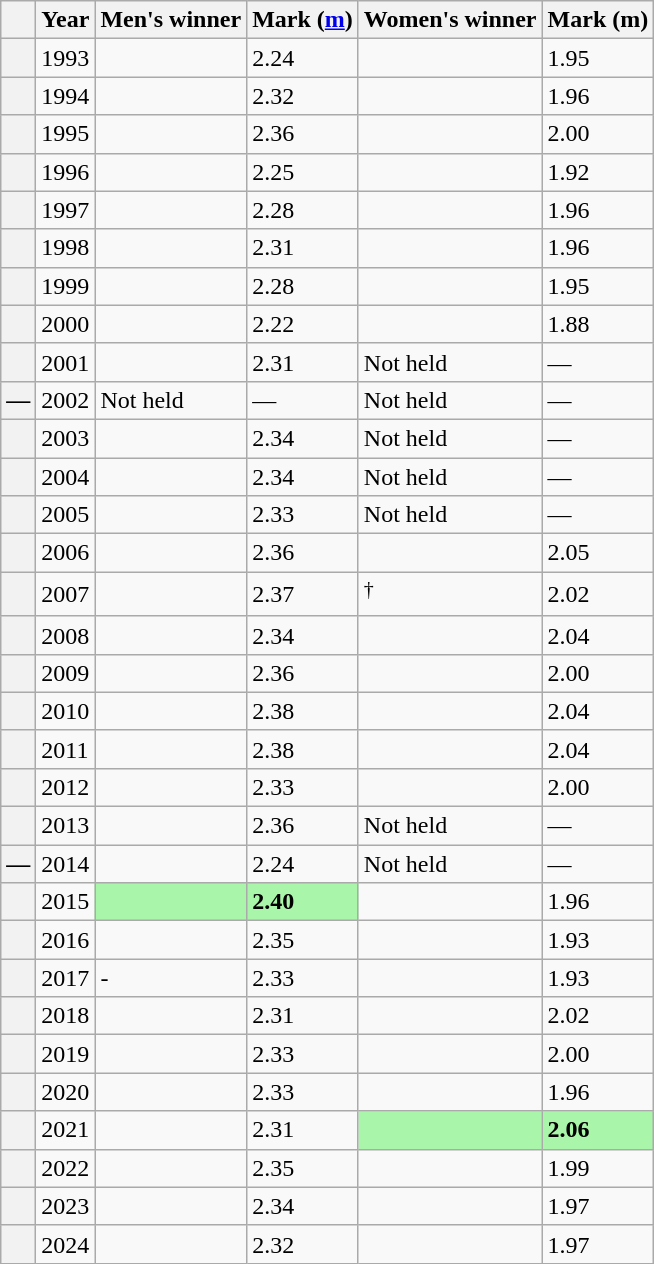<table class="wikitable plainrowheaders sticky-header">
<tr>
<th scope="col"></th>
<th scope="col">Year</th>
<th scope="col">Men's winner</th>
<th scope="col">Mark (<a href='#'>m</a>)</th>
<th scope="col">Women's winner</th>
<th scope="col">Mark (m)</th>
</tr>
<tr>
<th scope="row"></th>
<td>1993</td>
<td></td>
<td>2.24</td>
<td></td>
<td>1.95</td>
</tr>
<tr>
<th scope="row"></th>
<td>1994</td>
<td></td>
<td>2.32</td>
<td></td>
<td>1.96</td>
</tr>
<tr>
<th scope="row"></th>
<td>1995</td>
<td></td>
<td>2.36</td>
<td></td>
<td>2.00</td>
</tr>
<tr>
<th scope="row"></th>
<td>1996</td>
<td></td>
<td>2.25</td>
<td></td>
<td>1.92</td>
</tr>
<tr>
<th scope="row"></th>
<td>1997</td>
<td></td>
<td>2.28</td>
<td></td>
<td>1.96</td>
</tr>
<tr>
<th scope="row"></th>
<td>1998</td>
<td></td>
<td>2.31</td>
<td></td>
<td>1.96</td>
</tr>
<tr>
<th scope="row"></th>
<td>1999</td>
<td></td>
<td>2.28</td>
<td></td>
<td>1.95</td>
</tr>
<tr>
<th scope="row"></th>
<td>2000</td>
<td></td>
<td>2.22</td>
<td></td>
<td>1.88</td>
</tr>
<tr>
<th scope="row"></th>
<td>2001</td>
<td></td>
<td>2.31</td>
<td>Not held</td>
<td>—</td>
</tr>
<tr>
<th scope="row">—</th>
<td>2002</td>
<td>Not held</td>
<td>—</td>
<td>Not held</td>
<td>—</td>
</tr>
<tr>
<th scope="row"></th>
<td>2003</td>
<td></td>
<td>2.34</td>
<td>Not held</td>
<td>—</td>
</tr>
<tr>
<th scope="row"></th>
<td>2004</td>
<td></td>
<td>2.34</td>
<td>Not held</td>
<td>—</td>
</tr>
<tr>
<th scope="row"></th>
<td>2005</td>
<td></td>
<td>2.33</td>
<td>Not held</td>
<td>—</td>
</tr>
<tr>
<th scope="row"></th>
<td>2006</td>
<td></td>
<td>2.36</td>
<td></td>
<td>2.05</td>
</tr>
<tr>
<th scope="row"></th>
<td>2007</td>
<td></td>
<td>2.37</td>
<td> <sup>†</sup></td>
<td>2.02</td>
</tr>
<tr>
<th scope="row"></th>
<td>2008</td>
<td></td>
<td>2.34</td>
<td></td>
<td>2.04</td>
</tr>
<tr>
<th scope="row"></th>
<td>2009</td>
<td></td>
<td>2.36</td>
<td></td>
<td>2.00</td>
</tr>
<tr>
<th scope="row"></th>
<td>2010</td>
<td></td>
<td>2.38</td>
<td></td>
<td>2.04</td>
</tr>
<tr>
<th scope="row"></th>
<td>2011</td>
<td></td>
<td>2.38</td>
<td></td>
<td>2.04</td>
</tr>
<tr>
<th scope="row"></th>
<td>2012</td>
<td></td>
<td>2.33</td>
<td></td>
<td>2.00</td>
</tr>
<tr>
<th scope="row"></th>
<td>2013</td>
<td></td>
<td>2.36</td>
<td>Not held</td>
<td>—</td>
</tr>
<tr>
<th scope="row">—</th>
<td>2014</td>
<td></td>
<td>2.24</td>
<td>Not held</td>
<td>—</td>
</tr>
<tr>
<th scope="row"></th>
<td>2015</td>
<td bgcolor=#A9F5A9><strong></strong></td>
<td bgcolor=#A9F5A9><strong>2.40</strong></td>
<td></td>
<td>1.96</td>
</tr>
<tr>
<th scope="row"></th>
<td>2016</td>
<td></td>
<td>2.35</td>
<td></td>
<td>1.93</td>
</tr>
<tr>
<th scope="row"></th>
<td>2017</td>
<td> - </td>
<td>2.33</td>
<td></td>
<td>1.93</td>
</tr>
<tr>
<th scope="row"></th>
<td>2018</td>
<td></td>
<td>2.31</td>
<td></td>
<td>2.02</td>
</tr>
<tr>
<th scope="row"></th>
<td>2019</td>
<td></td>
<td>2.33</td>
<td></td>
<td>2.00</td>
</tr>
<tr>
<th scope="row"></th>
<td>2020</td>
<td></td>
<td>2.33</td>
<td></td>
<td>1.96</td>
</tr>
<tr>
<th scope="row"></th>
<td>2021</td>
<td></td>
<td>2.31</td>
<td bgcolor=#A9F5A9><strong></strong></td>
<td bgcolor=#A9F5A9><strong>2.06</strong></td>
</tr>
<tr>
<th scope="row"></th>
<td>2022</td>
<td></td>
<td>2.35</td>
<td></td>
<td>1.99</td>
</tr>
<tr>
<th scope="row"></th>
<td>2023</td>
<td></td>
<td>2.34</td>
<td></td>
<td>1.97</td>
</tr>
<tr>
<th scope="row"></th>
<td>2024</td>
<td></td>
<td>2.32</td>
<td></td>
<td>1.97</td>
</tr>
</table>
